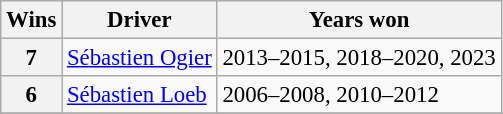<table class="wikitable" style="font-size: 95%;">
<tr>
<th>Wins</th>
<th>Driver</th>
<th>Years won</th>
</tr>
<tr>
<th>7</th>
<td> <a href='#'>Sébastien Ogier</a></td>
<td>2013–2015, 2018–2020, 2023</td>
</tr>
<tr>
<th>6</th>
<td> <a href='#'>Sébastien Loeb</a></td>
<td>2006–2008, 2010–2012</td>
</tr>
<tr>
</tr>
</table>
